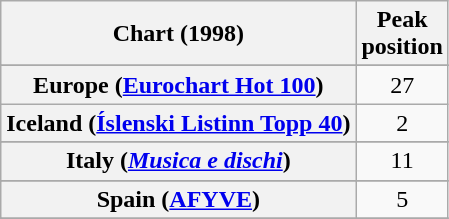<table class="wikitable sortable plainrowheaders" style="text-align:center">
<tr>
<th>Chart (1998)</th>
<th>Peak<br>position</th>
</tr>
<tr>
</tr>
<tr>
</tr>
<tr>
<th scope="row">Europe (<a href='#'>Eurochart Hot 100</a>)</th>
<td>27</td>
</tr>
<tr>
<th scope="row">Iceland (<a href='#'>Íslenski Listinn Topp 40</a>)</th>
<td>2</td>
</tr>
<tr>
</tr>
<tr>
<th scope="row">Italy (<em><a href='#'>Musica e dischi</a></em>)</th>
<td>11</td>
</tr>
<tr>
</tr>
<tr>
</tr>
<tr>
</tr>
<tr>
</tr>
<tr>
<th scope="row">Spain (<a href='#'>AFYVE</a>)</th>
<td>5</td>
</tr>
<tr>
</tr>
<tr>
</tr>
</table>
